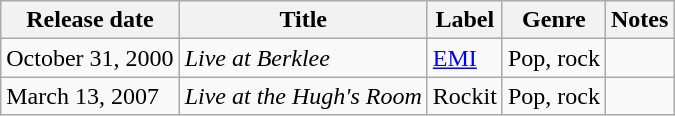<table class="wikitable">
<tr>
<th>Release date</th>
<th>Title</th>
<th>Label</th>
<th>Genre</th>
<th>Notes</th>
</tr>
<tr>
<td>October 31, 2000</td>
<td><em>Live at Berklee</em></td>
<td><a href='#'>EMI</a></td>
<td>Pop, rock</td>
<td></td>
</tr>
<tr>
<td>March 13, 2007</td>
<td><em>Live at the Hugh's Room</em></td>
<td>Rockit</td>
<td>Pop, rock</td>
<td></td>
</tr>
</table>
